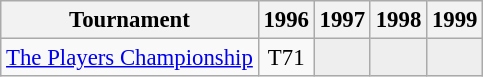<table class="wikitable" style="font-size:95%;text-align:center;">
<tr>
<th>Tournament</th>
<th>1996</th>
<th>1997</th>
<th>1998</th>
<th>1999</th>
</tr>
<tr>
<td align=left><a href='#'>The Players Championship</a></td>
<td>T71</td>
<td style="background:#eeeeee;"></td>
<td style="background:#eeeeee;"></td>
<td style="background:#eeeeee;"></td>
</tr>
</table>
